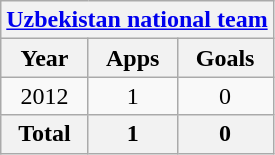<table class="wikitable" style="text-align:center">
<tr>
<th colspan=3><a href='#'>Uzbekistan national team</a></th>
</tr>
<tr>
<th>Year</th>
<th>Apps</th>
<th>Goals</th>
</tr>
<tr>
<td>2012</td>
<td>1</td>
<td>0</td>
</tr>
<tr>
<th>Total</th>
<th>1</th>
<th>0</th>
</tr>
</table>
